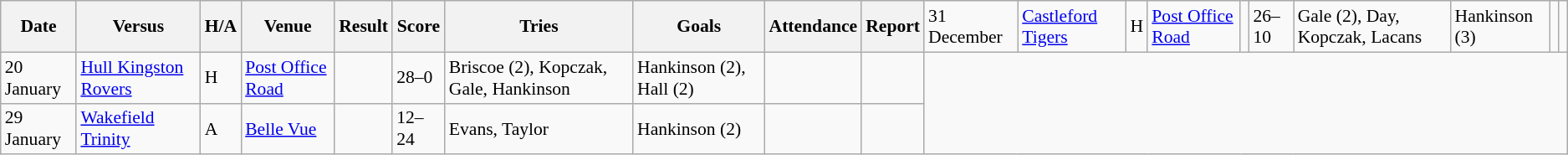<table class="wikitable defaultleft col3center col6center col9right" style="font-size:90%;">
<tr>
<th>Date</th>
<th>Versus</th>
<th>H/A</th>
<th>Venue</th>
<th>Result</th>
<th>Score</th>
<th>Tries</th>
<th>Goals</th>
<th>Attendance</th>
<th>Report</th>
<td>31 December</td>
<td> <a href='#'>Castleford Tigers</a></td>
<td>H</td>
<td><a href='#'>Post Office Road</a></td>
<td></td>
<td>26–10</td>
<td>Gale (2), Day, Kopczak, Lacans</td>
<td>Hankinson (3)</td>
<td></td>
<td></td>
</tr>
<tr>
<td>20 January</td>
<td> <a href='#'>Hull Kingston Rovers</a></td>
<td>H</td>
<td><a href='#'>Post Office Road</a></td>
<td></td>
<td>28–0</td>
<td>Briscoe (2), Kopczak, Gale, Hankinson</td>
<td>Hankinson (2), Hall (2)</td>
<td></td>
<td></td>
</tr>
<tr>
<td>29 January</td>
<td> <a href='#'>Wakefield Trinity</a></td>
<td>A</td>
<td><a href='#'>Belle Vue</a></td>
<td></td>
<td>12–24</td>
<td>Evans, Taylor</td>
<td>Hankinson (2)</td>
<td></td>
<td></td>
</tr>
</table>
